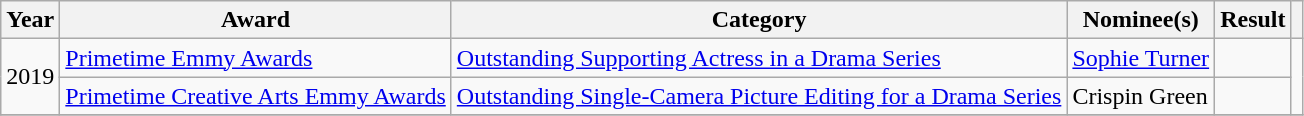<table class="wikitable sortable">
<tr>
<th>Year</th>
<th>Award</th>
<th>Category</th>
<th>Nominee(s)</th>
<th>Result</th>
<th class="unsortable"></th>
</tr>
<tr>
<td rowspan=2>2019</td>
<td><a href='#'>Primetime Emmy Awards</a></td>
<td><a href='#'>Outstanding Supporting Actress in a Drama Series</a></td>
<td><a href='#'>Sophie Turner</a></td>
<td></td>
<td rowspan=2 style="text-align:center;"></td>
</tr>
<tr>
<td><a href='#'>Primetime Creative Arts Emmy Awards</a></td>
<td><a href='#'>Outstanding Single-Camera Picture Editing for a Drama Series</a></td>
<td>Crispin Green</td>
<td></td>
</tr>
<tr>
</tr>
</table>
